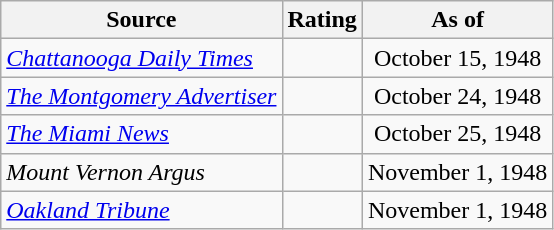<table class="wikitable" style="text-align:center">
<tr>
<th>Source</th>
<th>Rating</th>
<th>As of</th>
</tr>
<tr>
<td align="left"><em><a href='#'>Chattanooga Daily Times</a></em></td>
<td></td>
<td>October 15, 1948</td>
</tr>
<tr>
<td align="left"><em><a href='#'>The Montgomery Advertiser</a></em></td>
<td></td>
<td>October 24, 1948</td>
</tr>
<tr>
<td align="left"><em><a href='#'>The Miami News</a></em></td>
<td></td>
<td>October 25, 1948</td>
</tr>
<tr>
<td align="left"><em>Mount Vernon Argus</em></td>
<td></td>
<td>November 1, 1948</td>
</tr>
<tr>
<td align="left"><em><a href='#'>Oakland Tribune</a></em></td>
<td></td>
<td>November 1, 1948</td>
</tr>
</table>
